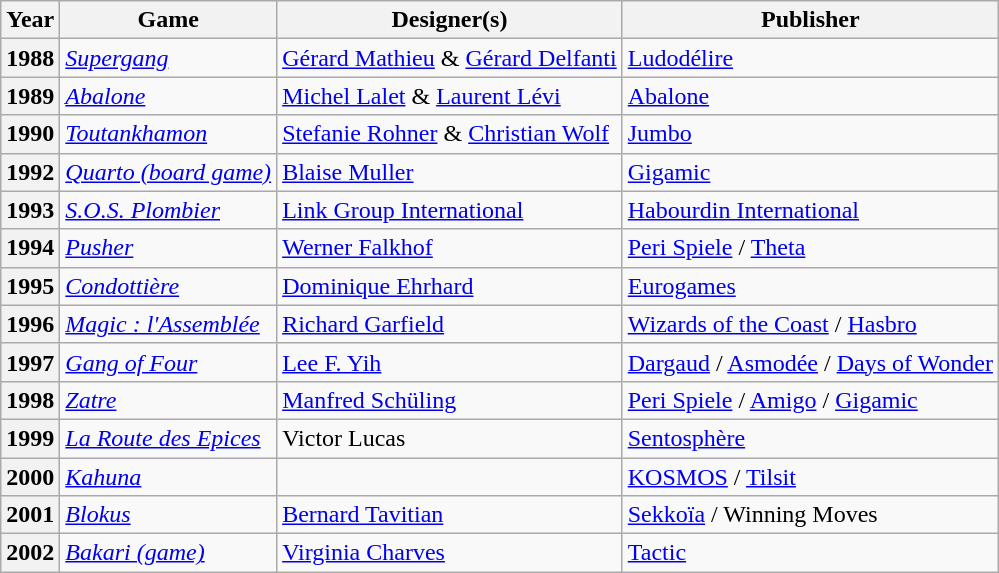<table class="wikitable alternance">
<tr>
<th scope="col">Year</th>
<th scope="col">Game</th>
<th scope="col">Designer(s)</th>
<th scope="col">Publisher</th>
</tr>
<tr>
<th scope="row">1988</th>
<td><em><a href='#'>Supergang</a></em></td>
<td><a href='#'>Gérard Mathieu</a> & <a href='#'>Gérard Delfanti</a></td>
<td><a href='#'>Ludodélire</a></td>
</tr>
<tr>
<th scope="row">1989</th>
<td><em><a href='#'>Abalone</a></em></td>
<td><a href='#'>Michel Lalet</a> & <a href='#'>Laurent Lévi</a></td>
<td><a href='#'>Abalone</a></td>
</tr>
<tr>
<th scope="row">1990</th>
<td><em><a href='#'>Toutankhamon</a></em></td>
<td><a href='#'>Stefanie Rohner</a> & <a href='#'>Christian Wolf</a></td>
<td><a href='#'>Jumbo</a></td>
</tr>
<tr>
<th scope="row">1992</th>
<td><em><a href='#'>Quarto (board game)</a></em></td>
<td><a href='#'>Blaise Muller</a></td>
<td><a href='#'>Gigamic</a></td>
</tr>
<tr>
<th scope="row">1993</th>
<td><em><a href='#'>S.O.S. Plombier</a></em></td>
<td><a href='#'>Link Group International</a></td>
<td><a href='#'>Habourdin International</a></td>
</tr>
<tr>
<th scope="row">1994</th>
<td><em><a href='#'>Pusher</a></em></td>
<td><a href='#'>Werner Falkhof</a></td>
<td><a href='#'>Peri Spiele</a> / <a href='#'>Theta</a></td>
</tr>
<tr>
<th scope="row">1995</th>
<td><em><a href='#'>Condottière</a></em></td>
<td><a href='#'>Dominique Ehrhard</a></td>
<td><a href='#'>Eurogames</a></td>
</tr>
<tr>
<th scope="row">1996</th>
<td><em><a href='#'>Magic : l'Assemblée</a></em></td>
<td><a href='#'>Richard Garfield</a></td>
<td><a href='#'>Wizards of the Coast</a> / <a href='#'>Hasbro</a></td>
</tr>
<tr>
<th scope="row">1997</th>
<td><em><a href='#'>Gang of Four</a></em></td>
<td><a href='#'>Lee F. Yih</a></td>
<td><a href='#'>Dargaud</a> / <a href='#'>Asmodée</a> / <a href='#'>Days of Wonder</a></td>
</tr>
<tr>
<th scope="row">1998</th>
<td><em><a href='#'>Zatre</a></em></td>
<td><a href='#'>Manfred Schüling</a></td>
<td><a href='#'>Peri Spiele</a> / <a href='#'>Amigo</a> / <a href='#'>Gigamic</a></td>
</tr>
<tr>
<th scope="row">1999</th>
<td><em><a href='#'>La Route des Epices</a></em></td>
<td>Victor Lucas</td>
<td><a href='#'>Sentosphère</a></td>
</tr>
<tr>
<th scope="row">2000</th>
<td><em><a href='#'>Kahuna</a></em></td>
<td></td>
<td><a href='#'>KOSMOS</a> / <a href='#'>Tilsit</a></td>
</tr>
<tr ->
<th scope="row">2001</th>
<td><em><a href='#'>Blokus</a></em></td>
<td><a href='#'>Bernard Tavitian</a></td>
<td><a href='#'>Sekkoïa</a> / Winning Moves</td>
</tr>
<tr>
<th scope="row">2002</th>
<td><em><a href='#'>Bakari (game)</a></em></td>
<td><a href='#'>Virginia Charves</a></td>
<td><a href='#'>Tactic</a></td>
</tr>
</table>
